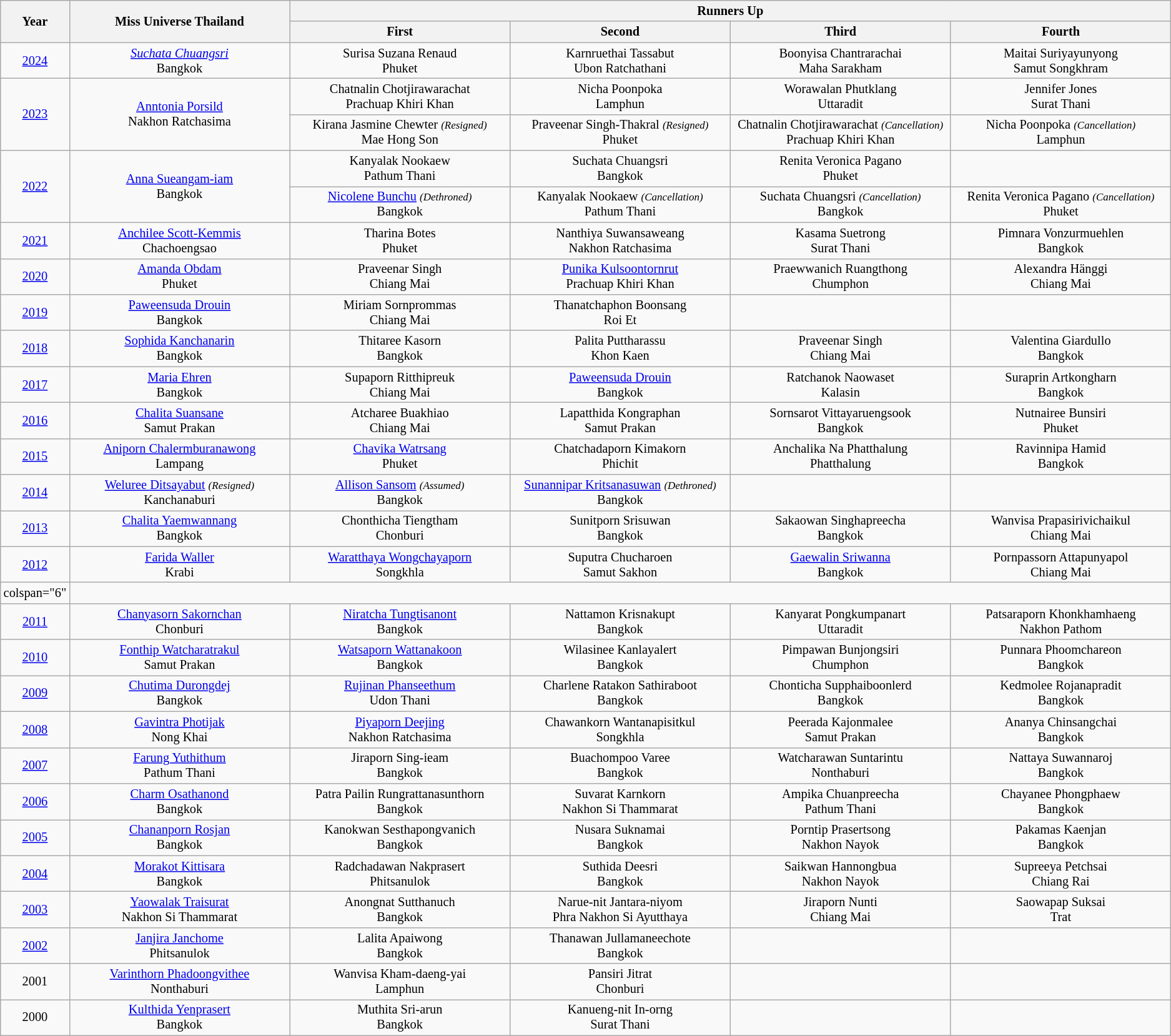<table class="wikitable" style="font-size: 85%;">
<tr>
<th rowspan="2" width="1%">Year</th>
<th rowspan="2"  width="200">Miss Universe Thailand</th>
<th colspan="4"  width="800">Runners Up</th>
</tr>
<tr style="text-align:center;">
<th width="200">First</th>
<th width="200">Second</th>
<th width="200">Third</th>
<th width="200">Fourth</th>
</tr>
<tr style="text-align:center;">
<td><a href='#'>2024</a></td>
<td><em><a href='#'>Suchata Chuangsri</a></em><br>Bangkok</td>
<td>Surisa Suzana Renaud<br>Phuket</td>
<td>Karnruethai Tassabut<br>Ubon Ratchathani</td>
<td>Boonyisa Chantrarachai<br>Maha Sarakham</td>
<td>Maitai Suriyayunyong<br>Samut Songkhram</td>
</tr>
<tr style="text-align:center;">
<td rowspan="2"><a href='#'>2023</a></td>
<td rowspan="2"><a href='#'>Anntonia Porsild</a><br>Nakhon Ratchasima</td>
<td>Chatnalin Chotjirawarachat<br>Prachuap Khiri Khan</td>
<td>Nicha Poonpoka<br>Lamphun</td>
<td>Worawalan Phutklang<br>Uttaradit</td>
<td>Jennifer Jones<br>Surat Thani</td>
</tr>
<tr style="text-align:center;">
<td>Kirana Jasmine Chewter <em><small>(Resigned)</small></em><br>Mae Hong Son</td>
<td>Praveenar Singh-Thakral <em><small>(Resigned)</small></em><br>Phuket</td>
<td>Chatnalin Chotjirawarachat <em><small>(Cancellation)</small></em><br>Prachuap Khiri Khan</td>
<td>Nicha Poonpoka <em><small>(Cancellation)</small></em><br>Lamphun</td>
</tr>
<tr style="text-align:center;">
<td rowspan="2"><a href='#'>2022</a></td>
<td rowspan="2"><a href='#'>Anna Sueangam-iam</a><br>Bangkok</td>
<td>Kanyalak Nookaew<br>Pathum Thani</td>
<td>Suchata Chuangsri<br>Bangkok</td>
<td>Renita Veronica Pagano<br>Phuket</td>
<td></td>
</tr>
<tr style="text-align:center;">
<td><a href='#'>Nicolene Bunchu</a> <em><small>(Dethroned)</small></em><br>Bangkok</td>
<td>Kanyalak Nookaew <em><small>(Cancellation)</small></em><br>Pathum Thani</td>
<td>Suchata Chuangsri <small><em>(Cancellation)</em></small><br>Bangkok</td>
<td>Renita Veronica Pagano <small><em>(Cancellation)</em></small><br>Phuket</td>
</tr>
<tr style="text-align:center;">
<td><a href='#'>2021</a></td>
<td><a href='#'>Anchilee Scott-Kemmis</a><br>Chachoengsao</td>
<td>Tharina Botes<br>Phuket</td>
<td>Nanthiya Suwansaweang<br>Nakhon Ratchasima</td>
<td>Kasama Suetrong<br>Surat Thani</td>
<td>Pimnara Vonzurmuehlen<br>Bangkok</td>
</tr>
<tr style="text-align:center;">
<td><a href='#'>2020</a></td>
<td><a href='#'>Amanda Obdam</a><br>Phuket</td>
<td>Praveenar Singh<br>Chiang Mai</td>
<td><a href='#'>Punika Kulsoontornrut</a><br>Prachuap Khiri Khan</td>
<td>Praewwanich Ruangthong<br>Chumphon</td>
<td>Alexandra Hänggi<br>Chiang Mai</td>
</tr>
<tr style="text-align:center;">
<td><a href='#'>2019</a></td>
<td><a href='#'>Paweensuda Drouin</a><br>Bangkok</td>
<td>Miriam Sornprommas<br>Chiang Mai</td>
<td>Thanatchaphon Boonsang<br>Roi Et</td>
<td></td>
<td></td>
</tr>
<tr style="text-align:center;">
<td><a href='#'>2018</a></td>
<td><a href='#'>Sophida Kanchanarin</a><br>Bangkok</td>
<td>Thitaree Kasorn<br>Bangkok</td>
<td>Palita Puttharassu<br>Khon Kaen</td>
<td>Praveenar Singh<br>Chiang Mai</td>
<td>Valentina Giardullo<br>Bangkok</td>
</tr>
<tr style="text-align:center;">
<td><a href='#'>2017</a></td>
<td><a href='#'>Maria Ehren</a><br>Bangkok</td>
<td>Supaporn Ritthipreuk<br>Chiang Mai</td>
<td><a href='#'>Paweensuda Drouin</a><br>Bangkok</td>
<td>Ratchanok Naowaset<br>Kalasin</td>
<td>Suraprin Artkongharn<br>Bangkok</td>
</tr>
<tr style="text-align:center;">
<td><a href='#'>2016</a></td>
<td><a href='#'>Chalita Suansane</a><br>Samut Prakan</td>
<td>Atcharee Buakhiao<br>Chiang Mai</td>
<td>Lapatthida Kongraphan<br>Samut Prakan</td>
<td>Sornsarot Vittayaruengsook<br>Bangkok</td>
<td>Nutnairee Bunsiri<br>Phuket</td>
</tr>
<tr style="text-align:center;">
<td><a href='#'>2015</a></td>
<td><a href='#'>Aniporn Chalermburanawong</a><br>Lampang</td>
<td><a href='#'>Chavika Watrsang</a><br>Phuket</td>
<td>Chatchadaporn Kimakorn<br>Phichit</td>
<td>Anchalika Na Phatthalung<br>Phatthalung</td>
<td>Ravinnipa Hamid<br>Bangkok</td>
</tr>
<tr style="text-align:center;">
<td><a href='#'>2014</a></td>
<td><a href='#'>Weluree Ditsayabut</a> <em><small>(Resigned)</small></em><br>Kanchanaburi</td>
<td><a href='#'>Allison Sansom</a> <em><small>(Assumed)</small></em><br>Bangkok</td>
<td><a href='#'>Sunannipar Kritsanasuwan</a> <em><small>(Dethroned)</small></em><br>Bangkok</td>
<td></td>
<td></td>
</tr>
<tr style="text-align:center;">
<td><a href='#'>2013</a></td>
<td><a href='#'>Chalita Yaemwannang</a><br>Bangkok</td>
<td>Chonthicha Tiengtham<br>Chonburi</td>
<td>Sunitporn Srisuwan<br>Bangkok</td>
<td>Sakaowan Singhapreecha<br>Bangkok</td>
<td>Wanvisa Prapasirivichaikul<br>Chiang Mai</td>
</tr>
<tr style="text-align:center;">
<td><a href='#'>2012</a></td>
<td><a href='#'>Farida Waller</a><br>Krabi</td>
<td><a href='#'>Waratthaya Wongchayaporn</a><br>Songkhla</td>
<td>Suputra Chucharoen<br>Samut Sakhon</td>
<td><a href='#'>Gaewalin Sriwanna</a><br>Bangkok</td>
<td>Pornpassorn Attapunyapol<br>Chiang Mai</td>
</tr>
<tr>
<td>colspan="6" </td>
</tr>
<tr style="text-align:center;">
<td><a href='#'>2011</a></td>
<td><a href='#'>Chanyasorn Sakornchan</a><br>Chonburi</td>
<td><a href='#'>Niratcha Tungtisanont</a><br>Bangkok</td>
<td>Nattamon Krisnakupt<br>Bangkok</td>
<td>Kanyarat Pongkumpanart<br>Uttaradit</td>
<td>Patsaraporn Khonkhamhaeng<br>Nakhon Pathom</td>
</tr>
<tr style="text-align:center;">
<td><a href='#'>2010</a></td>
<td><a href='#'>Fonthip Watcharatrakul</a><br>Samut Prakan</td>
<td><a href='#'>Watsaporn Wattanakoon</a><br>Bangkok</td>
<td>Wilasinee Kanlayalert<br>Bangkok</td>
<td>Pimpawan Bunjongsiri<br>Chumphon</td>
<td>Punnara Phoomchareon<br>Bangkok</td>
</tr>
<tr style="text-align:center;">
<td><a href='#'>2009</a></td>
<td><a href='#'>Chutima Durongdej</a><br>Bangkok</td>
<td><a href='#'>Rujinan Phanseethum</a><br>Udon Thani</td>
<td>Charlene Ratakon Sathiraboot<br>Bangkok</td>
<td>Chonticha Supphaiboonlerd<br>Bangkok</td>
<td>Kedmolee Rojanapradit<br>Bangkok</td>
</tr>
<tr style="text-align:center;">
<td><a href='#'>2008</a></td>
<td><a href='#'>Gavintra Photijak</a><br>Nong Khai</td>
<td><a href='#'>Piyaporn Deejing</a><br>Nakhon Ratchasima</td>
<td>Chawankorn Wantanapisitkul<br>Songkhla</td>
<td>Peerada Kajonmalee<br>Samut Prakan</td>
<td>Ananya Chinsangchai<br>Bangkok</td>
</tr>
<tr style="text-align:center;">
<td><a href='#'>2007</a></td>
<td><a href='#'>Farung Yuthithum</a><br>Pathum Thani</td>
<td>Jiraporn Sing-ieam<br>Bangkok</td>
<td>Buachompoo Varee<br>Bangkok</td>
<td>Watcharawan Suntarintu<br>Nonthaburi</td>
<td>Nattaya Suwannaroj<br>Bangkok</td>
</tr>
<tr style="text-align:center;">
<td><a href='#'>2006</a></td>
<td><a href='#'>Charm Osathanond</a><br>Bangkok</td>
<td>Patra Pailin Rungrattanasunthorn<br>Bangkok</td>
<td>Suvarat Karnkorn<br>Nakhon Si Thammarat</td>
<td>Ampika Chuanpreecha<br>Pathum Thani</td>
<td>Chayanee Phongphaew<br>Bangkok</td>
</tr>
<tr style="text-align:center;">
<td><a href='#'>2005</a></td>
<td><a href='#'>Chananporn Rosjan</a><br>Bangkok</td>
<td>Kanokwan Sesthapongvanich<br>Bangkok</td>
<td>Nusara Suknamai<br>Bangkok</td>
<td>Porntip Prasertsong<br>Nakhon Nayok</td>
<td>Pakamas Kaenjan<br>Bangkok</td>
</tr>
<tr style="text-align:center;">
<td><a href='#'>2004</a></td>
<td><a href='#'>Morakot Kittisara</a><br>Bangkok</td>
<td>Radchadawan Nakprasert<br>Phitsanulok</td>
<td>Suthida Deesri<br>Bangkok</td>
<td>Saikwan Hannongbua<br>Nakhon Nayok</td>
<td>Supreeya Petchsai<br>Chiang Rai</td>
</tr>
<tr style="text-align:center;">
<td><a href='#'>2003</a></td>
<td><a href='#'>Yaowalak Traisurat</a><br>Nakhon Si Thammarat</td>
<td>Anongnat Sutthanuch<br>Bangkok</td>
<td>Narue-nit Jantara-niyom<br>Phra Nakhon Si Ayutthaya</td>
<td>Jiraporn Nunti<br>Chiang Mai</td>
<td>Saowapap Suksai<br>Trat</td>
</tr>
<tr style="text-align:center;">
<td><a href='#'>2002</a></td>
<td><a href='#'>Janjira Janchome</a><br>Phitsanulok</td>
<td>Lalita Apaiwong<br>Bangkok</td>
<td>Thanawan Jullamaneechote<br>Bangkok</td>
<td></td>
<td></td>
</tr>
<tr style="text-align:center;">
<td>2001</td>
<td><a href='#'>Varinthorn Phadoongvithee</a><br>Nonthaburi</td>
<td>Wanvisa Kham-daeng-yai<br>Lamphun</td>
<td>Pansiri Jitrat<br>Chonburi</td>
<td></td>
<td></td>
</tr>
<tr style="text-align:center;">
<td>2000</td>
<td><a href='#'>Kulthida Yenprasert</a><br>Bangkok</td>
<td>Muthita Sri-arun<br>Bangkok</td>
<td>Kanueng-nit In-orng<br>Surat Thani</td>
<td></td>
<td></td>
</tr>
</table>
